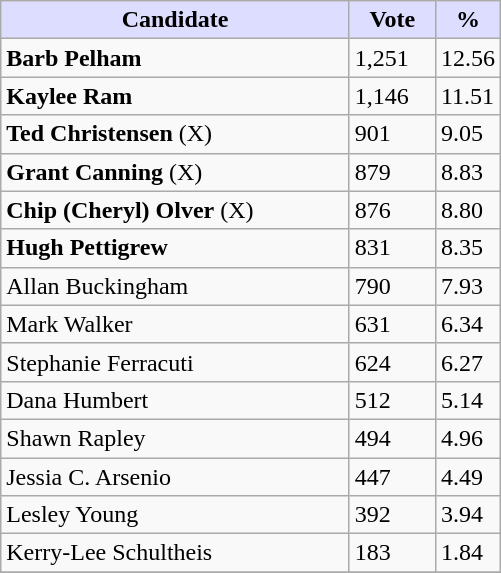<table class="wikitable">
<tr>
<th style="background:#ddf; width:225px;">Candidate</th>
<th style="background:#ddf; width:50px;">Vote</th>
<th style="background:#ddf; width:30px;">%</th>
</tr>
<tr>
<td><strong>Barb Pelham</strong></td>
<td>1,251</td>
<td>12.56</td>
</tr>
<tr>
<td><strong>Kaylee Ram</strong></td>
<td>1,146</td>
<td>11.51</td>
</tr>
<tr>
<td><strong>Ted Christensen</strong> (X)</td>
<td>901</td>
<td>9.05</td>
</tr>
<tr>
<td><strong>Grant Canning</strong> (X)</td>
<td>879</td>
<td>8.83</td>
</tr>
<tr>
<td><strong>Chip (Cheryl) Olver</strong> (X)</td>
<td>876</td>
<td>8.80</td>
</tr>
<tr>
<td><strong>Hugh Pettigrew</strong></td>
<td>831</td>
<td>8.35</td>
</tr>
<tr>
<td>Allan Buckingham</td>
<td>790</td>
<td>7.93</td>
</tr>
<tr>
<td>Mark Walker</td>
<td>631</td>
<td>6.34</td>
</tr>
<tr>
<td>Stephanie Ferracuti</td>
<td>624</td>
<td>6.27</td>
</tr>
<tr>
<td>Dana Humbert</td>
<td>512</td>
<td>5.14</td>
</tr>
<tr>
<td>Shawn Rapley</td>
<td>494</td>
<td>4.96</td>
</tr>
<tr>
<td>Jessia C. Arsenio</td>
<td>447</td>
<td>4.49</td>
</tr>
<tr>
<td>Lesley Young</td>
<td>392</td>
<td>3.94</td>
</tr>
<tr>
<td>Kerry-Lee Schultheis</td>
<td>183</td>
<td>1.84</td>
</tr>
<tr>
</tr>
</table>
